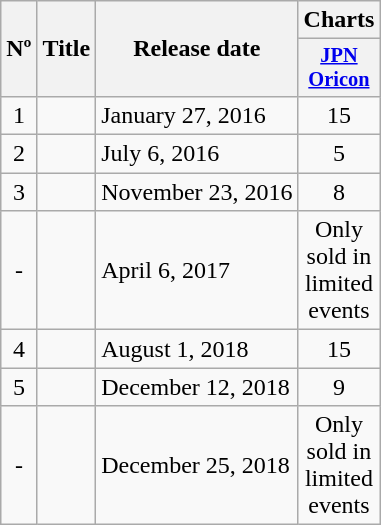<table class="wikitable">
<tr>
<th rowspan="2">Nº</th>
<th rowspan="2">Title</th>
<th rowspan="2">Release date</th>
<th colspan="1">Charts</th>
</tr>
<tr>
<th style="width:3em;font-size:85%;"><a href='#'>JPN<br>Oricon</a><br></th>
</tr>
<tr>
<td align="center">1</td>
<td></td>
<td> January 27, 2016</td>
<td style="text-align:center;">15</td>
</tr>
<tr>
<td align="center">2</td>
<td></td>
<td> July 6, 2016</td>
<td style="text-align:center;">5</td>
</tr>
<tr>
<td align="center">3</td>
<td></td>
<td> November 23, 2016</td>
<td style="text-align:center;">8</td>
</tr>
<tr>
<td align="center">-</td>
<td></td>
<td> April 6, 2017</td>
<td style="text-align:center;">Only sold in limited events</td>
</tr>
<tr>
<td align="center">4</td>
<td></td>
<td> August 1, 2018</td>
<td style="text-align:center;">15</td>
</tr>
<tr>
<td align="center">5</td>
<td></td>
<td> December 12, 2018</td>
<td style="text-align:center;">9</td>
</tr>
<tr>
<td align="center">-</td>
<td></td>
<td> December 25, 2018</td>
<td style="text-align:center;">Only sold in limited events</td>
</tr>
</table>
